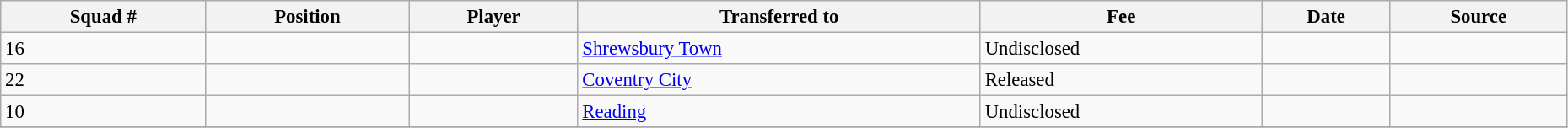<table width=98% class="wikitable sortable" style="text-align:center; font-size:95%; text-align:left">
<tr>
<th>Squad #</th>
<th>Position</th>
<th>Player</th>
<th>Transferred to</th>
<th>Fee</th>
<th>Date</th>
<th>Source</th>
</tr>
<tr>
<td>16</td>
<td></td>
<td></td>
<td> <a href='#'>Shrewsbury Town</a></td>
<td>Undisclosed</td>
<td></td>
<td></td>
</tr>
<tr>
<td>22</td>
<td></td>
<td></td>
<td> <a href='#'>Coventry City</a></td>
<td>Released</td>
<td></td>
<td></td>
</tr>
<tr>
<td>10</td>
<td></td>
<td></td>
<td> <a href='#'>Reading</a></td>
<td>Undisclosed</td>
<td></td>
<td></td>
</tr>
<tr>
</tr>
</table>
